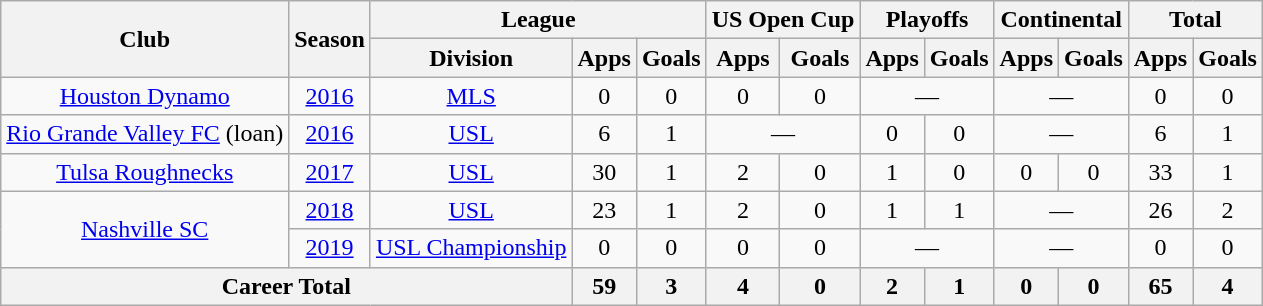<table class="wikitable" style="text-align:center">
<tr>
<th rowspan="2">Club</th>
<th rowspan="2">Season</th>
<th colspan="3">League</th>
<th colspan="2">US Open Cup</th>
<th colspan="2">Playoffs</th>
<th colspan="2">Continental</th>
<th colspan="2">Total</th>
</tr>
<tr>
<th>Division</th>
<th>Apps</th>
<th>Goals</th>
<th>Apps</th>
<th>Goals</th>
<th>Apps</th>
<th>Goals</th>
<th>Apps</th>
<th>Goals</th>
<th>Apps</th>
<th>Goals</th>
</tr>
<tr>
<td><a href='#'>Houston Dynamo</a></td>
<td><a href='#'>2016</a></td>
<td><a href='#'>MLS</a></td>
<td>0</td>
<td>0</td>
<td>0</td>
<td>0</td>
<td colspan="2">—</td>
<td colspan="2">—</td>
<td>0</td>
<td>0</td>
</tr>
<tr>
<td><a href='#'>Rio Grande Valley FC</a> (loan)</td>
<td><a href='#'>2016</a></td>
<td><a href='#'>USL</a></td>
<td>6</td>
<td>1</td>
<td colspan="2">—</td>
<td>0</td>
<td>0</td>
<td colspan="2">—</td>
<td>6</td>
<td>1</td>
</tr>
<tr>
<td><a href='#'>Tulsa Roughnecks</a></td>
<td><a href='#'>2017</a></td>
<td><a href='#'>USL</a></td>
<td>30</td>
<td>1</td>
<td>2</td>
<td>0</td>
<td>1</td>
<td>0</td>
<td>0</td>
<td>0</td>
<td>33</td>
<td>1</td>
</tr>
<tr>
<td rowspan="2"><a href='#'>Nashville SC</a></td>
<td><a href='#'>2018</a></td>
<td><a href='#'>USL</a></td>
<td>23</td>
<td>1</td>
<td>2</td>
<td>0</td>
<td>1</td>
<td>1</td>
<td colspan="2">—</td>
<td>26</td>
<td>2</td>
</tr>
<tr>
<td><a href='#'>2019</a></td>
<td><a href='#'>USL Championship</a></td>
<td>0</td>
<td>0</td>
<td>0</td>
<td>0</td>
<td colspan="2">—</td>
<td colspan="2">—</td>
<td>0</td>
<td>0</td>
</tr>
<tr>
<th colspan="3">Career Total</th>
<th>59</th>
<th>3</th>
<th>4</th>
<th>0</th>
<th>2</th>
<th>1</th>
<th>0</th>
<th>0</th>
<th>65</th>
<th>4</th>
</tr>
</table>
